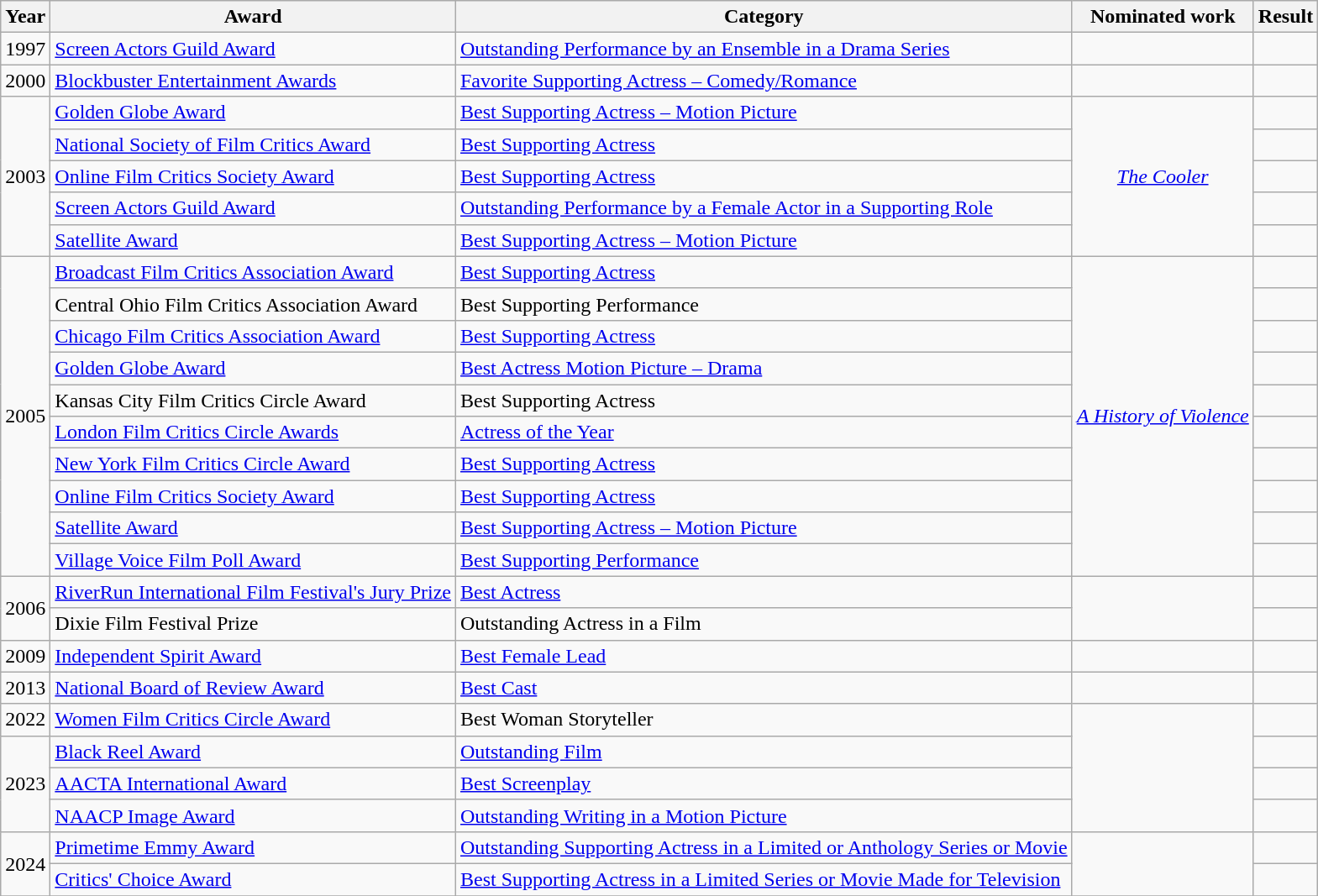<table class="wikitable">
<tr>
<th>Year</th>
<th>Award</th>
<th>Category</th>
<th>Nominated work</th>
<th>Result</th>
</tr>
<tr>
<td>1997</td>
<td><a href='#'>Screen Actors Guild Award</a></td>
<td><a href='#'>Outstanding Performance by an Ensemble in a Drama Series</a></td>
<td></td>
<td></td>
</tr>
<tr>
<td>2000</td>
<td><a href='#'>Blockbuster Entertainment Awards</a></td>
<td><a href='#'>Favorite Supporting Actress – Comedy/Romance</a></td>
<td></td>
<td></td>
</tr>
<tr>
<td rowspan=5>2003</td>
<td><a href='#'>Golden Globe Award</a></td>
<td><a href='#'>Best Supporting Actress – Motion Picture</a></td>
<td rowspan=5 style="text-align:center;"><em><a href='#'>The Cooler</a></em></td>
<td></td>
</tr>
<tr>
<td><a href='#'>National Society of Film Critics Award</a></td>
<td><a href='#'>Best Supporting Actress</a></td>
<td></td>
</tr>
<tr>
<td><a href='#'>Online Film Critics Society Award</a></td>
<td><a href='#'>Best Supporting Actress</a></td>
<td></td>
</tr>
<tr>
<td><a href='#'>Screen Actors Guild Award</a></td>
<td><a href='#'>Outstanding Performance by a Female Actor in a Supporting Role</a></td>
<td></td>
</tr>
<tr>
<td><a href='#'>Satellite Award</a></td>
<td><a href='#'>Best Supporting Actress – Motion Picture</a></td>
<td></td>
</tr>
<tr>
<td rowspan=10>2005</td>
<td><a href='#'>Broadcast Film Critics Association Award</a></td>
<td><a href='#'>Best Supporting Actress</a></td>
<td rowspan=10 style="text-align:center;"><em><a href='#'>A History of Violence</a></em></td>
<td></td>
</tr>
<tr>
<td>Central Ohio Film Critics Association Award</td>
<td>Best Supporting Performance</td>
<td></td>
</tr>
<tr>
<td><a href='#'>Chicago Film Critics Association Award</a></td>
<td><a href='#'>Best Supporting Actress</a></td>
<td></td>
</tr>
<tr>
<td><a href='#'>Golden Globe Award</a></td>
<td><a href='#'>Best Actress Motion Picture – Drama</a></td>
<td></td>
</tr>
<tr>
<td>Kansas City Film Critics Circle Award</td>
<td>Best Supporting Actress</td>
<td></td>
</tr>
<tr>
<td><a href='#'>London Film Critics Circle Awards</a></td>
<td><a href='#'>Actress of the Year</a></td>
<td></td>
</tr>
<tr>
<td><a href='#'>New York Film Critics Circle Award</a></td>
<td><a href='#'>Best Supporting Actress</a></td>
<td></td>
</tr>
<tr>
<td><a href='#'>Online Film Critics Society Award</a></td>
<td><a href='#'>Best Supporting Actress</a></td>
<td></td>
</tr>
<tr>
<td><a href='#'>Satellite Award</a></td>
<td><a href='#'>Best Supporting Actress – Motion Picture</a></td>
<td></td>
</tr>
<tr>
<td><a href='#'>Village Voice Film Poll Award</a></td>
<td><a href='#'>Best Supporting Performance</a></td>
<td></td>
</tr>
<tr>
<td rowspan=2>2006</td>
<td><a href='#'>RiverRun International Film Festival's Jury Prize</a></td>
<td><a href='#'>Best Actress</a></td>
<td rowspan=2></td>
<td></td>
</tr>
<tr>
<td>Dixie Film Festival Prize</td>
<td>Outstanding Actress in a Film</td>
<td></td>
</tr>
<tr>
<td>2009</td>
<td><a href='#'>Independent Spirit Award</a></td>
<td><a href='#'>Best Female Lead</a></td>
<td></td>
<td></td>
</tr>
<tr>
<td>2013</td>
<td><a href='#'>National Board of Review Award</a></td>
<td><a href='#'>Best Cast</a></td>
<td></td>
<td></td>
</tr>
<tr>
<td>2022</td>
<td><a href='#'>Women Film Critics Circle Award</a></td>
<td>Best Woman Storyteller</td>
<td rowspan="4"></td>
<td></td>
</tr>
<tr>
<td rowspan="3">2023</td>
<td><a href='#'>Black Reel Award</a></td>
<td><a href='#'>Outstanding Film</a></td>
<td></td>
</tr>
<tr>
<td><a href='#'>AACTA International Award</a></td>
<td><a href='#'>Best Screenplay</a></td>
<td></td>
</tr>
<tr>
<td><a href='#'>NAACP Image Award</a></td>
<td><a href='#'>Outstanding Writing in a Motion Picture</a></td>
<td></td>
</tr>
<tr>
<td rowspan="2">2024</td>
<td><a href='#'>Primetime Emmy Award</a></td>
<td><a href='#'>Outstanding Supporting Actress in a Limited or Anthology Series or Movie</a></td>
<td rowspan="2"></td>
<td></td>
</tr>
<tr>
<td><a href='#'>Critics' Choice Award</a></td>
<td><a href='#'>Best Supporting Actress in a Limited Series or Movie Made for Television</a></td>
<td></td>
</tr>
<tr>
</tr>
</table>
